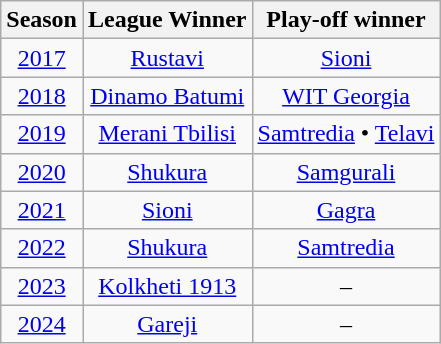<table class="wikitable" style="text-align: center">
<tr>
<th>Season</th>
<th>League Winner</th>
<th>Play-off winner</th>
</tr>
<tr>
<td><a href='#'>2017</a></td>
<td><a href='#'>Rustavi</a></td>
<td><a href='#'>Sioni</a></td>
</tr>
<tr>
<td><a href='#'>2018</a></td>
<td><a href='#'>Dinamo Batumi</a></td>
<td><a href='#'>WIT Georgia</a></td>
</tr>
<tr>
<td><a href='#'>2019</a></td>
<td><a href='#'>Merani Tbilisi</a></td>
<td><a href='#'>Samtredia</a> • <a href='#'>Telavi</a></td>
</tr>
<tr>
<td><a href='#'>2020</a></td>
<td><a href='#'>Shukura</a></td>
<td><a href='#'>Samgurali</a></td>
</tr>
<tr>
<td><a href='#'>2021</a></td>
<td><a href='#'>Sioni</a></td>
<td><a href='#'>Gagra</a></td>
</tr>
<tr>
<td><a href='#'>2022</a></td>
<td><a href='#'>Shukura</a></td>
<td><a href='#'>Samtredia</a></td>
</tr>
<tr>
<td><a href='#'>2023</a></td>
<td><a href='#'>Kolkheti 1913</a></td>
<td>–</td>
</tr>
<tr>
<td><a href='#'>2024</a></td>
<td><a href='#'>Gareji</a></td>
<td>–</td>
</tr>
</table>
